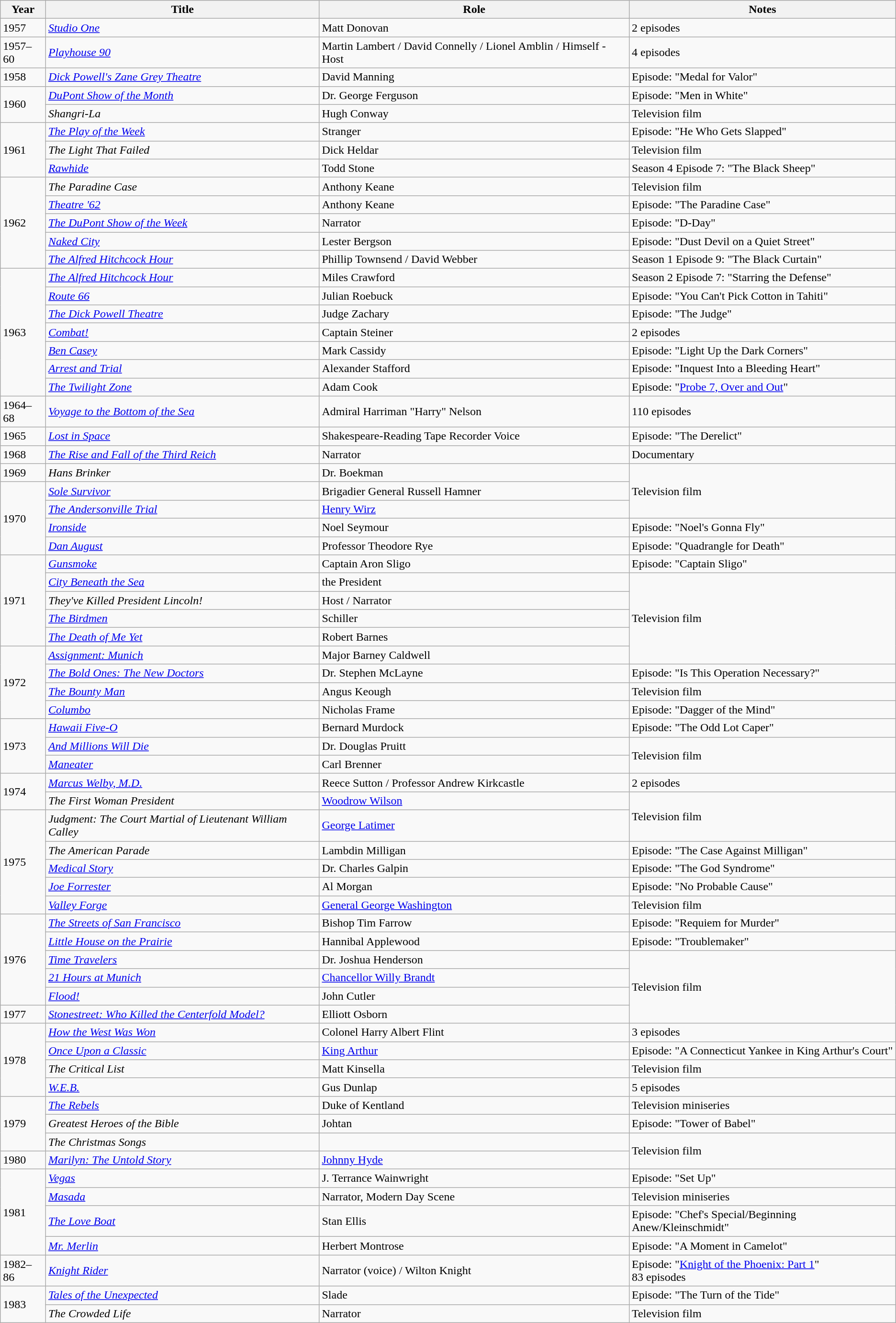<table class="wikitable sortable">
<tr>
<th>Year</th>
<th>Title</th>
<th>Role</th>
<th class="unsortable">Notes</th>
</tr>
<tr>
<td>1957</td>
<td><em><a href='#'>Studio One</a></em></td>
<td>Matt Donovan</td>
<td>2 episodes</td>
</tr>
<tr>
<td>1957–60</td>
<td><em><a href='#'>Playhouse 90</a></em></td>
<td>Martin Lambert / David Connelly / Lionel Amblin / Himself - Host</td>
<td>4 episodes</td>
</tr>
<tr>
<td>1958</td>
<td><em><a href='#'>Dick Powell's Zane Grey Theatre</a></em></td>
<td>David Manning</td>
<td>Episode: "Medal for Valor"</td>
</tr>
<tr>
<td rowspan="2">1960</td>
<td><em><a href='#'>DuPont Show of the Month</a></em></td>
<td>Dr. George Ferguson</td>
<td>Episode: "Men in White"</td>
</tr>
<tr>
<td><em>Shangri-La</em></td>
<td>Hugh Conway</td>
<td>Television film</td>
</tr>
<tr>
<td rowspan="3">1961</td>
<td><em><a href='#'>The Play of the Week</a></em></td>
<td>Stranger</td>
<td>Episode: "He Who Gets Slapped"</td>
</tr>
<tr>
<td><em>The Light That Failed</em></td>
<td>Dick Heldar</td>
<td>Television film</td>
</tr>
<tr>
<td><em><a href='#'>Rawhide</a></em></td>
<td>Todd Stone</td>
<td>Season 4 Episode 7: "The Black Sheep"</td>
</tr>
<tr>
<td rowspan="5">1962</td>
<td><em>The Paradine Case</em></td>
<td>Anthony Keane</td>
<td>Television film</td>
</tr>
<tr>
<td><em><a href='#'>Theatre '62</a></em></td>
<td>Anthony Keane</td>
<td>Episode: "The Paradine Case"</td>
</tr>
<tr>
<td><em><a href='#'>The DuPont Show of the Week</a></em></td>
<td>Narrator</td>
<td>Episode: "D-Day"</td>
</tr>
<tr>
<td><em><a href='#'>Naked City</a></em></td>
<td>Lester Bergson</td>
<td>Episode: "Dust Devil on a Quiet Street"</td>
</tr>
<tr>
<td><em><a href='#'>The Alfred Hitchcock Hour</a></em></td>
<td>Phillip Townsend / David Webber</td>
<td>Season 1 Episode 9: "The Black Curtain"</td>
</tr>
<tr>
<td rowspan="7">1963</td>
<td><em><a href='#'>The Alfred Hitchcock Hour</a></em></td>
<td>Miles Crawford</td>
<td>Season 2 Episode 7: "Starring the Defense"</td>
</tr>
<tr>
<td><em><a href='#'>Route 66</a></em></td>
<td>Julian Roebuck</td>
<td>Episode: "You Can't Pick Cotton in Tahiti"</td>
</tr>
<tr>
<td><em><a href='#'>The Dick Powell Theatre</a></em></td>
<td>Judge Zachary</td>
<td>Episode: "The Judge"</td>
</tr>
<tr>
<td><em><a href='#'>Combat!</a></em></td>
<td>Captain Steiner</td>
<td>2 episodes</td>
</tr>
<tr>
<td><em><a href='#'>Ben Casey</a></em></td>
<td>Mark Cassidy</td>
<td>Episode: "Light Up the Dark Corners"</td>
</tr>
<tr>
<td><em><a href='#'>Arrest and Trial</a></em></td>
<td>Alexander Stafford</td>
<td>Episode: "Inquest Into a Bleeding Heart"</td>
</tr>
<tr>
<td><em><a href='#'>The Twilight Zone</a></em></td>
<td>Adam Cook</td>
<td>Episode: "<a href='#'>Probe 7, Over and Out</a>"</td>
</tr>
<tr>
<td>1964–68</td>
<td><em><a href='#'>Voyage to the Bottom of the Sea</a></em></td>
<td>Admiral Harriman "Harry" Nelson</td>
<td>110 episodes</td>
</tr>
<tr>
<td>1965</td>
<td><em><a href='#'>Lost in Space</a></em></td>
<td>Shakespeare-Reading Tape Recorder Voice</td>
<td>Episode: "The Derelict"</td>
</tr>
<tr>
<td>1968</td>
<td><em> <a href='#'>The Rise and Fall of the Third Reich</a> </em></td>
<td>Narrator</td>
<td>Documentary</td>
</tr>
<tr>
<td>1969</td>
<td><em>Hans Brinker</em></td>
<td>Dr. Boekman</td>
<td rowspan="3">Television film</td>
</tr>
<tr>
<td rowspan="4">1970</td>
<td><em><a href='#'>Sole Survivor</a></em></td>
<td>Brigadier General Russell Hamner</td>
</tr>
<tr>
<td><em><a href='#'>The Andersonville Trial</a></em></td>
<td><a href='#'>Henry Wirz</a></td>
</tr>
<tr>
<td><em><a href='#'>Ironside</a></em></td>
<td>Noel Seymour</td>
<td>Episode: "Noel's Gonna Fly"</td>
</tr>
<tr>
<td><em><a href='#'>Dan August</a></em></td>
<td>Professor Theodore Rye</td>
<td>Episode: "Quadrangle for Death"</td>
</tr>
<tr>
<td rowspan="5">1971</td>
<td><em><a href='#'>Gunsmoke</a></em></td>
<td>Captain Aron Sligo</td>
<td>Episode: "Captain Sligo"</td>
</tr>
<tr>
<td><em><a href='#'>City Beneath the Sea</a></em></td>
<td>the President</td>
<td rowspan="5">Television film</td>
</tr>
<tr>
<td><em>They've Killed President Lincoln!</em></td>
<td>Host / Narrator</td>
</tr>
<tr>
<td><em><a href='#'>The Birdmen</a></em></td>
<td>Schiller</td>
</tr>
<tr>
<td><em><a href='#'>The Death of Me Yet</a></em></td>
<td>Robert Barnes</td>
</tr>
<tr>
<td rowspan="4">1972</td>
<td><em><a href='#'>Assignment: Munich</a></em></td>
<td>Major Barney Caldwell</td>
</tr>
<tr>
<td><em><a href='#'>The Bold Ones: The New Doctors</a></em></td>
<td>Dr. Stephen McLayne</td>
<td>Episode: "Is This Operation Necessary?"</td>
</tr>
<tr>
<td><em><a href='#'>The Bounty Man</a></em></td>
<td>Angus Keough</td>
<td>Television film</td>
</tr>
<tr>
<td><em><a href='#'>Columbo</a></em></td>
<td>Nicholas Frame</td>
<td>Episode: "Dagger of the Mind"</td>
</tr>
<tr>
<td rowspan="3">1973</td>
<td><em><a href='#'>Hawaii Five-O</a></em></td>
<td>Bernard Murdock</td>
<td>Episode: "The Odd Lot Caper"</td>
</tr>
<tr>
<td><em><a href='#'>And Millions Will Die</a></em></td>
<td>Dr. Douglas Pruitt</td>
<td rowspan="2">Television film</td>
</tr>
<tr>
<td><em><a href='#'>Maneater</a></em></td>
<td>Carl Brenner</td>
</tr>
<tr>
<td rowspan="2">1974</td>
<td><em><a href='#'>Marcus Welby, M.D.</a></em></td>
<td>Reece Sutton / Professor Andrew Kirkcastle</td>
<td>2 episodes</td>
</tr>
<tr>
<td><em>The First Woman President</em></td>
<td><a href='#'>Woodrow Wilson</a></td>
<td rowspan="2">Television film</td>
</tr>
<tr>
<td rowspan="5">1975</td>
<td><em>Judgment: The Court Martial of Lieutenant William Calley</em></td>
<td><a href='#'>George Latimer</a></td>
</tr>
<tr>
<td><em>The American Parade</em></td>
<td>Lambdin Milligan</td>
<td>Episode: "The Case Against Milligan"</td>
</tr>
<tr>
<td><em><a href='#'>Medical Story</a></em></td>
<td>Dr. Charles Galpin</td>
<td>Episode: "The God Syndrome"</td>
</tr>
<tr>
<td><em><a href='#'>Joe Forrester</a></em></td>
<td>Al Morgan</td>
<td>Episode: "No Probable Cause"</td>
</tr>
<tr>
<td><em><a href='#'>Valley Forge</a></em></td>
<td><a href='#'>General George Washington</a></td>
<td>Television film</td>
</tr>
<tr>
<td rowspan="5">1976</td>
<td><em><a href='#'>The Streets of San Francisco</a></em></td>
<td>Bishop Tim Farrow</td>
<td>Episode: "Requiem for Murder"</td>
</tr>
<tr>
<td><em><a href='#'>Little House on the Prairie</a></em></td>
<td>Hannibal Applewood</td>
<td>Episode: "Troublemaker"</td>
</tr>
<tr>
<td><em><a href='#'>Time Travelers</a></em></td>
<td>Dr. Joshua Henderson</td>
<td rowspan="4">Television film</td>
</tr>
<tr>
<td><em><a href='#'>21 Hours at Munich</a></em></td>
<td><a href='#'>Chancellor Willy Brandt</a></td>
</tr>
<tr>
<td><em><a href='#'>Flood!</a></em></td>
<td>John Cutler</td>
</tr>
<tr>
<td>1977</td>
<td><em><a href='#'>Stonestreet: Who Killed the Centerfold Model?</a></em></td>
<td>Elliott Osborn</td>
</tr>
<tr>
<td rowspan="4">1978</td>
<td><em><a href='#'>How the West Was Won</a></em></td>
<td>Colonel Harry Albert Flint</td>
<td>3 episodes</td>
</tr>
<tr>
<td><em><a href='#'>Once Upon a Classic</a></em></td>
<td><a href='#'>King Arthur</a></td>
<td>Episode: "A Connecticut Yankee in King Arthur's Court"</td>
</tr>
<tr>
<td><em>The Critical List</em></td>
<td>Matt Kinsella</td>
<td>Television film</td>
</tr>
<tr>
<td><em><a href='#'>W.E.B.</a></em></td>
<td>Gus Dunlap</td>
<td>5 episodes</td>
</tr>
<tr>
<td rowspan="3">1979</td>
<td><em><a href='#'>The Rebels</a></em></td>
<td>Duke of Kentland</td>
<td>Television miniseries</td>
</tr>
<tr>
<td><em>Greatest Heroes of the Bible</em></td>
<td>Johtan</td>
<td>Episode: "Tower of Babel"</td>
</tr>
<tr>
<td><em>The Christmas Songs</em></td>
<td></td>
<td rowspan="2">Television film</td>
</tr>
<tr>
<td>1980</td>
<td><em><a href='#'>Marilyn: The Untold Story</a></em></td>
<td><a href='#'>Johnny Hyde</a></td>
</tr>
<tr>
<td rowspan="4">1981</td>
<td><em><a href='#'>Vegas</a></em></td>
<td>J. Terrance Wainwright</td>
<td>Episode: "Set Up"</td>
</tr>
<tr>
<td><em><a href='#'>Masada</a></em></td>
<td>Narrator, Modern Day Scene</td>
<td>Television miniseries</td>
</tr>
<tr>
<td><em><a href='#'>The Love Boat</a></em></td>
<td>Stan Ellis</td>
<td>Episode: "Chef's Special/Beginning Anew/Kleinschmidt"</td>
</tr>
<tr>
<td><em><a href='#'>Mr. Merlin</a></em></td>
<td>Herbert Montrose</td>
<td>Episode: "A Moment in Camelot"</td>
</tr>
<tr>
<td>1982–86</td>
<td><em><a href='#'>Knight Rider</a></em></td>
<td>Narrator (voice) / Wilton Knight</td>
<td>Episode: "<a href='#'>Knight of the Phoenix: Part 1</a>"<br>83 episodes</td>
</tr>
<tr>
<td rowspan="2">1983</td>
<td><em><a href='#'>Tales of the Unexpected</a></em></td>
<td>Slade</td>
<td>Episode: "The Turn of the Tide"</td>
</tr>
<tr>
<td><em>The Crowded Life</em></td>
<td>Narrator</td>
<td>Television film</td>
</tr>
</table>
